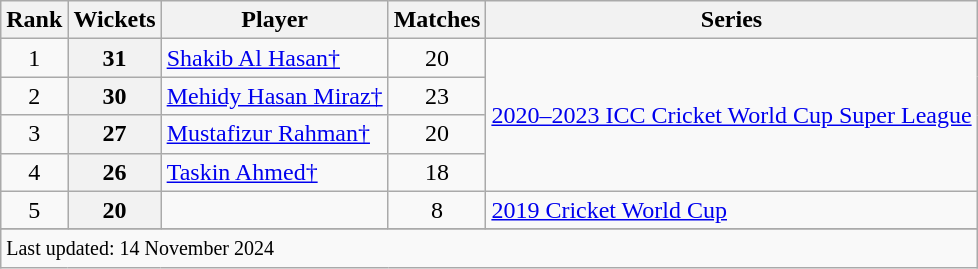<table class="wikitable plainrowheaders sortable">
<tr>
<th scope=col>Rank</th>
<th scope=col>Wickets</th>
<th scope=col>Player</th>
<th scope=col>Matches</th>
<th scope=col>Series</th>
</tr>
<tr>
<td align=center>1</td>
<th scope=row style=text-align:center;>31</th>
<td><a href='#'>Shakib Al Hasan†</a></td>
<td align=center>20</td>
<td rowspan="4"><a href='#'>2020–2023 ICC Cricket World Cup Super League</a></td>
</tr>
<tr>
<td align=center>2</td>
<th scope=row style=text-align:center;>30</th>
<td><a href='#'>Mehidy Hasan Miraz†</a></td>
<td align=center>23</td>
</tr>
<tr>
<td align="center">3</td>
<th scope="row" style="text-align:center;">27</th>
<td><a href='#'>Mustafizur Rahman†</a></td>
<td align="center">20</td>
</tr>
<tr>
<td align=center>4</td>
<th scope=row style=text-align:center;>26</th>
<td><a href='#'>Taskin Ahmed†</a></td>
<td align="center">18</td>
</tr>
<tr>
<td align=center>5</td>
<th scope=row style=text-align:center;>20</th>
<td></td>
<td align=center>8</td>
<td><a href='#'>2019 Cricket World Cup</a></td>
</tr>
<tr>
</tr>
<tr class=sortbottom>
<td colspan=5><small>Last updated: 14 November 2024</small></td>
</tr>
</table>
